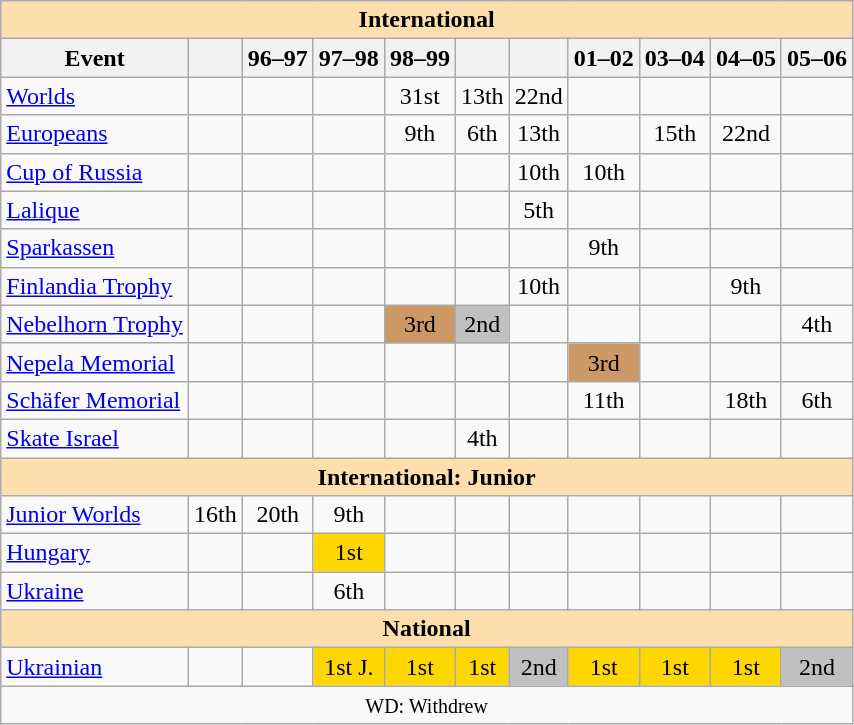<table class="wikitable" style="text-align:center">
<tr>
<th style="background-color: #ffdead; " colspan=11 align=center>International</th>
</tr>
<tr>
<th>Event</th>
<th></th>
<th>96–97</th>
<th>97–98</th>
<th>98–99</th>
<th></th>
<th></th>
<th>01–02</th>
<th>03–04</th>
<th>04–05</th>
<th>05–06</th>
</tr>
<tr>
<td align=left><a href='#'>Worlds</a></td>
<td></td>
<td></td>
<td></td>
<td>31st</td>
<td>13th</td>
<td>22nd</td>
<td></td>
<td></td>
<td></td>
<td></td>
</tr>
<tr>
<td align=left><a href='#'>Europeans</a></td>
<td></td>
<td></td>
<td></td>
<td>9th</td>
<td>6th</td>
<td>13th</td>
<td></td>
<td>15th</td>
<td>22nd</td>
<td></td>
</tr>
<tr>
<td align=left> <a href='#'>Cup of Russia</a></td>
<td></td>
<td></td>
<td></td>
<td></td>
<td></td>
<td>10th</td>
<td>10th</td>
<td></td>
<td></td>
<td></td>
</tr>
<tr>
<td align=left> <a href='#'>Lalique</a></td>
<td></td>
<td></td>
<td></td>
<td></td>
<td></td>
<td>5th</td>
<td></td>
<td></td>
<td></td>
<td></td>
</tr>
<tr>
<td align=left> <a href='#'>Sparkassen</a></td>
<td></td>
<td></td>
<td></td>
<td></td>
<td></td>
<td></td>
<td>9th</td>
<td></td>
<td></td>
<td></td>
</tr>
<tr>
<td align=left><a href='#'>Finlandia Trophy</a></td>
<td></td>
<td></td>
<td></td>
<td></td>
<td></td>
<td>10th</td>
<td></td>
<td></td>
<td>9th</td>
<td></td>
</tr>
<tr>
<td align=left><a href='#'>Nebelhorn Trophy</a></td>
<td></td>
<td></td>
<td></td>
<td bgcolor=cc9966>3rd</td>
<td bgcolor=silver>2nd</td>
<td></td>
<td></td>
<td></td>
<td></td>
<td>4th</td>
</tr>
<tr>
<td align=left><a href='#'>Nepela Memorial</a></td>
<td></td>
<td></td>
<td></td>
<td></td>
<td></td>
<td></td>
<td bgcolor=cc9966>3rd</td>
<td></td>
<td></td>
<td></td>
</tr>
<tr>
<td align=left><a href='#'>Schäfer Memorial</a></td>
<td></td>
<td></td>
<td></td>
<td></td>
<td></td>
<td></td>
<td>11th</td>
<td></td>
<td>18th</td>
<td>6th</td>
</tr>
<tr>
<td align=left><a href='#'>Skate Israel</a></td>
<td></td>
<td></td>
<td></td>
<td></td>
<td>4th</td>
<td></td>
<td></td>
<td></td>
<td></td>
<td></td>
</tr>
<tr>
<th style="background-color: #ffdead; " colspan=11 align=center>International: Junior</th>
</tr>
<tr>
<td align=left><a href='#'>Junior Worlds</a></td>
<td>16th</td>
<td>20th</td>
<td>9th</td>
<td></td>
<td></td>
<td></td>
<td></td>
<td></td>
<td></td>
<td></td>
</tr>
<tr>
<td align=left> <a href='#'>Hungary</a></td>
<td></td>
<td></td>
<td bgcolor=gold>1st</td>
<td></td>
<td></td>
<td></td>
<td></td>
<td></td>
<td></td>
<td></td>
</tr>
<tr>
<td align=left> <a href='#'>Ukraine</a></td>
<td></td>
<td></td>
<td>6th</td>
<td></td>
<td></td>
<td></td>
<td></td>
<td></td>
<td></td>
<td></td>
</tr>
<tr>
<th style="background-color: #ffdead; " colspan=11 align=center>National</th>
</tr>
<tr>
<td align=left><a href='#'>Ukrainian</a></td>
<td></td>
<td></td>
<td bgcolor=gold>1st J.</td>
<td bgcolor=gold>1st</td>
<td bgcolor=gold>1st</td>
<td bgcolor=silver>2nd</td>
<td bgcolor=gold>1st</td>
<td bgcolor=gold>1st</td>
<td bgcolor=gold>1st</td>
<td bgcolor=silver>2nd</td>
</tr>
<tr>
<td colspan=11 align=center><small> WD: Withdrew </small></td>
</tr>
</table>
